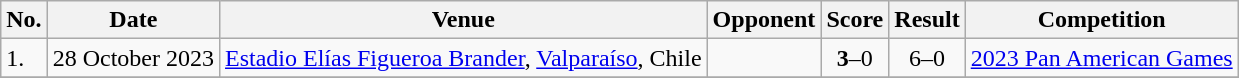<table class="wikitable">
<tr>
<th>No.</th>
<th>Date</th>
<th>Venue</th>
<th>Opponent</th>
<th>Score</th>
<th>Result</th>
<th>Competition</th>
</tr>
<tr>
<td>1.</td>
<td>28 October 2023</td>
<td><a href='#'>Estadio Elías Figueroa Brander</a>, <a href='#'>Valparaíso</a>, Chile</td>
<td></td>
<td align=center><strong>3</strong>–0</td>
<td align=center>6–0</td>
<td><a href='#'>2023 Pan American Games</a></td>
</tr>
<tr>
</tr>
</table>
